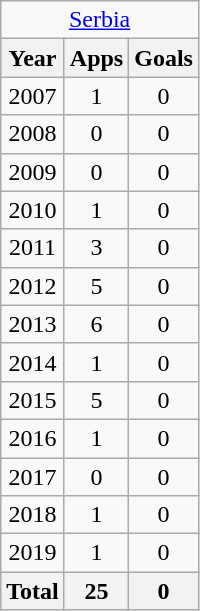<table class="wikitable" style="text-align:center">
<tr>
<td colspan=3><a href='#'>Serbia</a></td>
</tr>
<tr>
<th>Year</th>
<th>Apps</th>
<th>Goals</th>
</tr>
<tr>
<td>2007</td>
<td>1</td>
<td>0</td>
</tr>
<tr>
<td>2008</td>
<td>0</td>
<td>0</td>
</tr>
<tr>
<td>2009</td>
<td>0</td>
<td>0</td>
</tr>
<tr>
<td>2010</td>
<td>1</td>
<td>0</td>
</tr>
<tr>
<td>2011</td>
<td>3</td>
<td>0</td>
</tr>
<tr>
<td>2012</td>
<td>5</td>
<td>0</td>
</tr>
<tr>
<td>2013</td>
<td>6</td>
<td>0</td>
</tr>
<tr>
<td>2014</td>
<td>1</td>
<td>0</td>
</tr>
<tr>
<td>2015</td>
<td>5</td>
<td>0</td>
</tr>
<tr>
<td>2016</td>
<td>1</td>
<td>0</td>
</tr>
<tr>
<td>2017</td>
<td>0</td>
<td>0</td>
</tr>
<tr>
<td>2018</td>
<td>1</td>
<td>0</td>
</tr>
<tr>
<td>2019</td>
<td>1</td>
<td>0</td>
</tr>
<tr>
<th>Total</th>
<th>25</th>
<th>0</th>
</tr>
</table>
